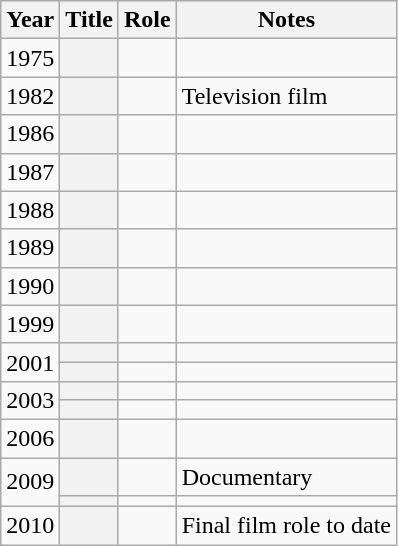<table class="wikitable sortable plainrowheaders">
<tr>
<th scope="col">Year</th>
<th scope="col">Title</th>
<th scope="col">Role</th>
<th scope="col" class="unsortable">Notes</th>
</tr>
<tr>
<td>1975</td>
<th scope="row"><em></em></th>
<td></td>
<td></td>
</tr>
<tr>
<td>1982</td>
<th scope="row"><em></em></th>
<td></td>
<td style=text-align:left;>Television film</td>
</tr>
<tr>
<td>1986</td>
<th scope="row"><em></em></th>
<td></td>
<td></td>
</tr>
<tr>
<td>1987</td>
<th scope="row"><em></em></th>
<td></td>
<td></td>
</tr>
<tr>
<td>1988</td>
<th scope="row"><em></em></th>
<td></td>
<td></td>
</tr>
<tr>
<td>1989</td>
<th scope="row"><em></em></th>
<td></td>
<td></td>
</tr>
<tr>
<td>1990</td>
<th scope="row"><em></em></th>
<td></td>
<td></td>
</tr>
<tr>
<td>1999</td>
<th scope="row"><em></em></th>
<td></td>
<td></td>
</tr>
<tr>
<td rowspan="2">2001</td>
<th scope="row"><em></em></th>
<td></td>
<td></td>
</tr>
<tr>
<th scope="row"><em></em></th>
<td></td>
<td></td>
</tr>
<tr>
<td rowspan="2">2003</td>
<th scope="row"><em></em></th>
<td></td>
<td></td>
</tr>
<tr>
<th scope="row"><em></em></th>
<td></td>
<td></td>
</tr>
<tr>
<td>2006</td>
<th scope="row"><em></em></th>
<td></td>
<td></td>
</tr>
<tr>
<td rowspan="2">2009</td>
<th scope="row"><em></em></th>
<td></td>
<td>Documentary</td>
</tr>
<tr>
<th scope="row"><em></em></th>
<td></td>
<td></td>
</tr>
<tr>
<td>2010</td>
<th scope="row"><em></em></th>
<td></td>
<td>Final film role to date</td>
</tr>
</table>
